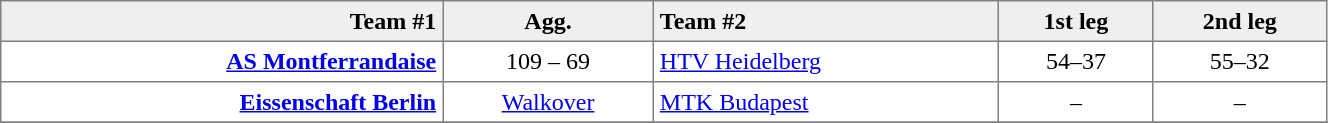<table border=1 cellspacing=0 cellpadding=4 style="border-collapse: collapse;" width=70%>
<tr bgcolor="efefef">
<th align=right>Team #1</th>
<th>Agg.</th>
<th align=left>Team #2</th>
<th>1st leg</th>
<th>2nd leg</th>
</tr>
<tr>
<td align=right><strong><a href='#'>AS Montferrandaise</a></strong> </td>
<td align=center>109 – 69</td>
<td> <a href='#'>HTV Heidelberg</a></td>
<td align=center>54–37</td>
<td align=center>55–32</td>
</tr>
<tr>
<td align=right><strong><a href='#'>Eissenschaft Berlin</a></strong> </td>
<td align=center><a href='#'>Walkover</a></td>
<td> <a href='#'>MTK Budapest</a></td>
<td align=center>–</td>
<td align=center>–</td>
</tr>
<tr>
</tr>
</table>
